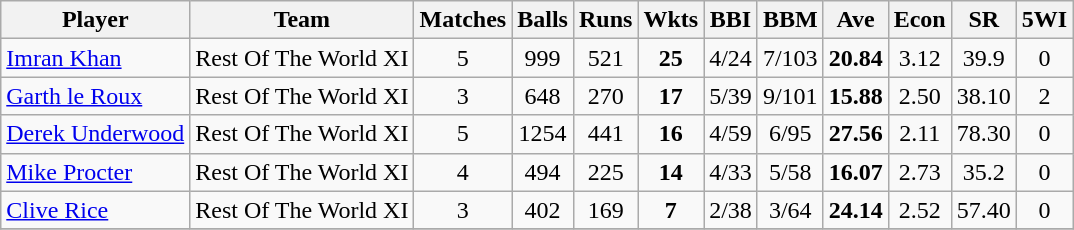<table class="wikitable" style="text-align:center;">
<tr>
<th>Player</th>
<th>Team</th>
<th>Matches</th>
<th>Balls</th>
<th>Runs</th>
<th>Wkts</th>
<th>BBI</th>
<th>BBM</th>
<th>Ave</th>
<th>Econ</th>
<th>SR</th>
<th>5WI</th>
</tr>
<tr>
<td align="left"><a href='#'>Imran Khan</a></td>
<td> Rest Of The World XI</td>
<td>5</td>
<td>999</td>
<td>521</td>
<td><strong>25</strong></td>
<td>4/24</td>
<td>7/103</td>
<td><strong>20.84</strong></td>
<td>3.12</td>
<td>39.9</td>
<td>0</td>
</tr>
<tr>
<td align="left"><a href='#'>Garth le Roux</a></td>
<td> Rest Of The World XI</td>
<td>3</td>
<td>648</td>
<td>270</td>
<td><strong>17</strong></td>
<td>5/39</td>
<td>9/101</td>
<td><strong>15.88</strong></td>
<td>2.50</td>
<td>38.10</td>
<td>2</td>
</tr>
<tr>
<td align="left"><a href='#'>Derek Underwood</a></td>
<td> Rest Of The World XI</td>
<td>5</td>
<td>1254</td>
<td>441</td>
<td><strong>16</strong></td>
<td>4/59</td>
<td>6/95</td>
<td><strong>27.56</strong></td>
<td>2.11</td>
<td>78.30</td>
<td>0</td>
</tr>
<tr>
<td align="left"><a href='#'>Mike Procter</a></td>
<td> Rest Of The World XI</td>
<td>4</td>
<td>494</td>
<td>225</td>
<td><strong>14</strong></td>
<td>4/33</td>
<td>5/58</td>
<td><strong>16.07</strong></td>
<td>2.73</td>
<td>35.2</td>
<td>0</td>
</tr>
<tr>
<td align="left"><a href='#'>Clive Rice</a></td>
<td> Rest Of The World XI</td>
<td>3</td>
<td>402</td>
<td>169</td>
<td><strong>7</strong></td>
<td>2/38</td>
<td>3/64</td>
<td><strong>24.14</strong></td>
<td>2.52</td>
<td>57.40</td>
<td>0</td>
</tr>
<tr>
</tr>
</table>
